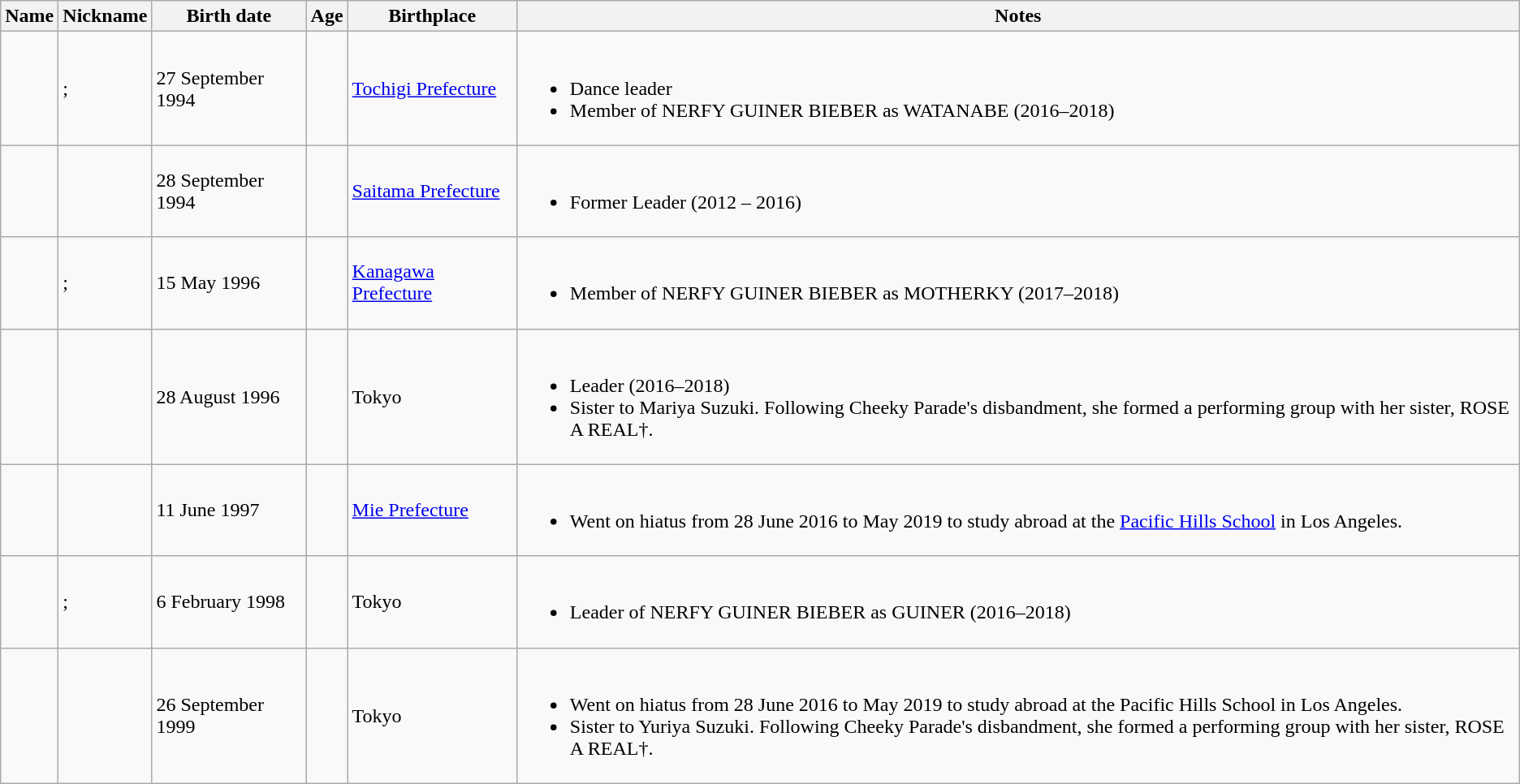<table class="wikitable">
<tr>
<th>Name</th>
<th>Nickname</th>
<th>Birth date</th>
<th>Age</th>
<th>Birthplace</th>
<th>Notes</th>
</tr>
<tr>
<td></td>
<td>; </td>
<td>27 September 1994</td>
<td></td>
<td><a href='#'>Tochigi Prefecture</a></td>
<td><br><ul><li>Dance leader</li><li>Member of NERFY GUINER BIEBER as WATANABE (2016–2018)</li></ul></td>
</tr>
<tr>
<td></td>
<td></td>
<td>28 September 1994</td>
<td></td>
<td><a href='#'>Saitama Prefecture</a></td>
<td><br><ul><li>Former Leader (2012 – 2016)</li></ul></td>
</tr>
<tr>
<td></td>
<td>; </td>
<td>15 May 1996</td>
<td></td>
<td><a href='#'>Kanagawa Prefecture</a></td>
<td><br><ul><li>Member of NERFY GUINER BIEBER as MOTHERKY (2017–2018)</li></ul></td>
</tr>
<tr>
<td></td>
<td></td>
<td>28 August 1996</td>
<td></td>
<td>Tokyo</td>
<td><br><ul><li>Leader (2016–2018)</li><li>Sister to Mariya Suzuki. Following Cheeky Parade's disbandment, she formed a performing group with her sister, ROSE A REAL†.</li></ul></td>
</tr>
<tr>
<td></td>
<td></td>
<td>11 June 1997</td>
<td></td>
<td><a href='#'>Mie Prefecture</a></td>
<td><br><ul><li>Went on hiatus from 28 June 2016 to May 2019 to study abroad at the <a href='#'>Pacific Hills School</a> in Los Angeles.</li></ul></td>
</tr>
<tr>
<td></td>
<td>; </td>
<td>6 February 1998</td>
<td></td>
<td>Tokyo</td>
<td><br><ul><li>Leader of NERFY GUINER BIEBER as GUINER (2016–2018)</li></ul></td>
</tr>
<tr>
<td></td>
<td></td>
<td>26 September 1999</td>
<td></td>
<td>Tokyo</td>
<td><br><ul><li>Went on hiatus from 28 June 2016 to May 2019 to study abroad at the Pacific Hills School in Los Angeles.</li><li>Sister to Yuriya Suzuki. Following Cheeky Parade's disbandment, she formed a performing group with her sister, ROSE A REAL†.</li></ul></td>
</tr>
</table>
